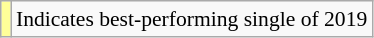<table class="wikitable" style="font-size:90%;">
<tr>
<td style="background-color:#FFFF99"></td>
<td>Indicates best-performing single of 2019</td>
</tr>
</table>
